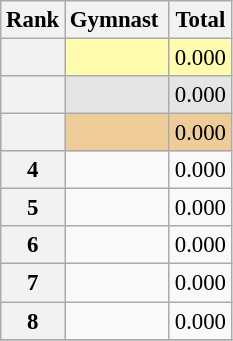<table class="wikitable sortable" style="text-align:center; font-size:95%">
<tr>
<th scope=col>Rank</th>
<th scope=col>Gymnast </th>
<th scope=col>Total</th>
</tr>
<tr bgcolor=fffcaf>
<th scope=row style="text-align:center"></th>
<td align=left> </td>
<td>0.000</td>
</tr>
<tr bgcolor=e5e5e5>
<th scope=row style="text-align:center"></th>
<td align=left> </td>
<td>0.000</td>
</tr>
<tr bgcolor=eecc99>
<th scope=row style="text-align:center"></th>
<td align=left> </td>
<td>0.000</td>
</tr>
<tr>
<th scope=row style="text-align:center">4</th>
<td align=left> </td>
<td>0.000</td>
</tr>
<tr>
<th scope=row style="text-align:center">5</th>
<td align=left> </td>
<td>0.000</td>
</tr>
<tr>
<th scope=row style="text-align:center">6</th>
<td align=left> </td>
<td>0.000</td>
</tr>
<tr>
<th scope=row style="text-align:center">7</th>
<td align=left> </td>
<td>0.000</td>
</tr>
<tr>
<th scope=row style="text-align:center">8</th>
<td align=left> </td>
<td>0.000</td>
</tr>
<tr>
</tr>
</table>
